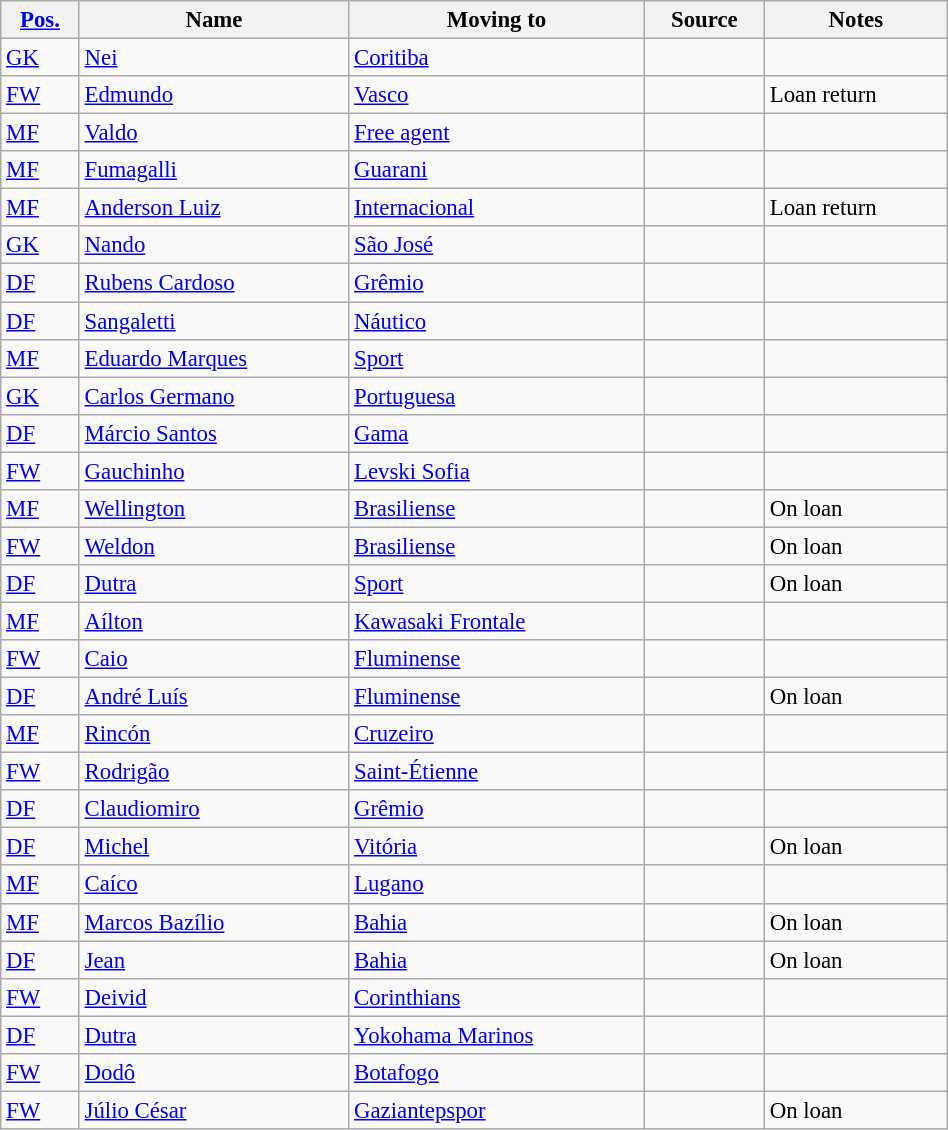<table class="wikitable sortable" style="width:50%; text-align:center; font-size:95%; text-align:left;">
<tr>
<th><a href='#'>Pos.</a></th>
<th>Name</th>
<th>Moving to</th>
<th>Source</th>
<th>Notes</th>
</tr>
<tr>
<td><a href='#'>GK</a></td>
<td style="text-align:left;"> <a href='#'>Nei</a></td>
<td style="text-align:left;"><a href='#'>Coritiba</a></td>
<td></td>
<td></td>
</tr>
<tr>
<td><a href='#'>FW</a></td>
<td style="text-align:left;"> <a href='#'>Edmundo</a></td>
<td style="text-align:left;"><a href='#'>Vasco</a></td>
<td></td>
<td>Loan return</td>
</tr>
<tr>
<td><a href='#'>MF</a></td>
<td style="text-align:left;"> <a href='#'>Valdo</a></td>
<td style="text-align:left;"><a href='#'>Free agent</a></td>
<td></td>
<td></td>
</tr>
<tr>
<td><a href='#'>MF</a></td>
<td style="text-align:left;"> <a href='#'>Fumagalli</a></td>
<td style="text-align:left;"><a href='#'>Guarani</a></td>
<td></td>
<td></td>
</tr>
<tr>
<td><a href='#'>MF</a></td>
<td style="text-align:left;"> <a href='#'>Anderson Luiz</a></td>
<td style="text-align:left;"><a href='#'>Internacional</a></td>
<td></td>
<td>Loan return</td>
</tr>
<tr>
<td><a href='#'>GK</a></td>
<td style="text-align:left;"> <a href='#'>Nando</a></td>
<td style="text-align:left;"><a href='#'>São José</a></td>
<td></td>
<td></td>
</tr>
<tr>
<td><a href='#'>DF</a></td>
<td style="text-align:left;"> <a href='#'>Rubens Cardoso</a></td>
<td style="text-align:left;"><a href='#'>Grêmio</a></td>
<td></td>
<td></td>
</tr>
<tr>
<td><a href='#'>DF</a></td>
<td style="text-align:left;"> <a href='#'>Sangaletti</a></td>
<td style="text-align:left;"><a href='#'>Náutico</a></td>
<td></td>
<td></td>
</tr>
<tr>
<td><a href='#'>MF</a></td>
<td style="text-align:left;"> <a href='#'>Eduardo Marques</a></td>
<td style="text-align:left;"><a href='#'>Sport</a></td>
<td></td>
<td></td>
</tr>
<tr>
<td><a href='#'>GK</a></td>
<td style="text-align:left;"> <a href='#'>Carlos Germano</a></td>
<td style="text-align:left;"><a href='#'>Portuguesa</a></td>
<td></td>
<td></td>
</tr>
<tr>
<td><a href='#'>DF</a></td>
<td style="text-align:left;"> <a href='#'>Márcio Santos</a></td>
<td style="text-align:left;"><a href='#'>Gama</a></td>
<td></td>
<td></td>
</tr>
<tr>
<td><a href='#'>FW</a></td>
<td style="text-align:left;"> <a href='#'>Gauchinho</a></td>
<td style="text-align:left;"> <a href='#'>Levski Sofia</a></td>
<td></td>
<td></td>
</tr>
<tr>
<td><a href='#'>MF</a></td>
<td style="text-align:left;"> <a href='#'>Wellington</a></td>
<td style="text-align:left;"><a href='#'>Brasiliense</a></td>
<td></td>
<td>On loan</td>
</tr>
<tr>
<td><a href='#'>FW</a></td>
<td style="text-align:left;"> <a href='#'>Weldon</a></td>
<td style="text-align:left;"><a href='#'>Brasiliense</a></td>
<td></td>
<td>On loan</td>
</tr>
<tr>
<td><a href='#'>DF</a></td>
<td style="text-align:left;"> <a href='#'>Dutra</a></td>
<td style="text-align:left;"><a href='#'>Sport</a></td>
<td></td>
<td>On loan</td>
</tr>
<tr>
<td><a href='#'>MF</a></td>
<td style="text-align:left;"> <a href='#'>Aílton</a></td>
<td style="text-align:left;"> <a href='#'>Kawasaki Frontale</a></td>
<td></td>
<td></td>
</tr>
<tr>
<td><a href='#'>FW</a></td>
<td style="text-align:left;"> <a href='#'>Caio</a></td>
<td style="text-align:left;"><a href='#'>Fluminense</a></td>
<td></td>
<td></td>
</tr>
<tr>
<td><a href='#'>DF</a></td>
<td style="text-align:left;"> <a href='#'>André Luís</a></td>
<td style="text-align:left;"><a href='#'>Fluminense</a></td>
<td></td>
<td>On loan</td>
</tr>
<tr>
<td><a href='#'>MF</a></td>
<td style="text-align:left;"> <a href='#'>Rincón</a></td>
<td style="text-align:left;"><a href='#'>Cruzeiro</a></td>
<td></td>
<td></td>
</tr>
<tr>
<td><a href='#'>FW</a></td>
<td style="text-align:left;"> <a href='#'>Rodrigão</a></td>
<td style="text-align:left;"> <a href='#'>Saint-Étienne</a></td>
<td></td>
<td></td>
</tr>
<tr>
<td><a href='#'>DF</a></td>
<td style="text-align:left;"> <a href='#'>Claudiomiro</a></td>
<td style="text-align:left;"><a href='#'>Grêmio</a></td>
<td></td>
<td></td>
</tr>
<tr>
<td><a href='#'>DF</a></td>
<td style="text-align:left;"> <a href='#'>Michel</a></td>
<td style="text-align:left;"><a href='#'>Vitória</a></td>
<td></td>
<td>On loan</td>
</tr>
<tr>
<td><a href='#'>MF</a></td>
<td style="text-align:left;"> <a href='#'>Caíco</a></td>
<td style="text-align:left;"> <a href='#'>Lugano</a></td>
<td></td>
<td></td>
</tr>
<tr>
<td><a href='#'>MF</a></td>
<td style="text-align:left;"> <a href='#'>Marcos Bazílio</a></td>
<td style="text-align:left;"><a href='#'>Bahia</a></td>
<td></td>
<td>On loan</td>
</tr>
<tr>
<td><a href='#'>DF</a></td>
<td style="text-align:left;"> <a href='#'>Jean</a></td>
<td style="text-align:left;"><a href='#'>Bahia</a></td>
<td></td>
<td>On loan</td>
</tr>
<tr>
<td><a href='#'>FW</a></td>
<td style="text-align:left;"> <a href='#'>Deivid</a></td>
<td style="text-align:left;"><a href='#'>Corinthians</a></td>
<td></td>
<td></td>
</tr>
<tr>
<td><a href='#'>DF</a></td>
<td style="text-align:left;"> <a href='#'>Dutra</a></td>
<td style="text-align:left;"> <a href='#'>Yokohama Marinos</a></td>
<td></td>
<td></td>
</tr>
<tr>
<td><a href='#'>FW</a></td>
<td style="text-align:left;"> <a href='#'>Dodô</a></td>
<td style="text-align:left;"><a href='#'>Botafogo</a></td>
<td></td>
<td></td>
</tr>
<tr>
<td><a href='#'>FW</a></td>
<td style="text-align:left;"> <a href='#'>Júlio César</a></td>
<td style="text-align:left;"> <a href='#'>Gaziantepspor</a></td>
<td></td>
<td>On loan</td>
</tr>
</table>
